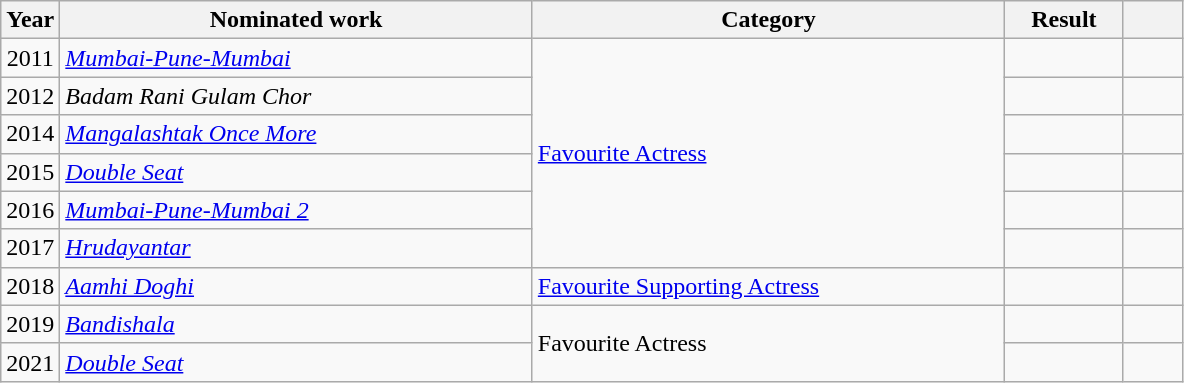<table class="wikitable">
<tr>
<th width=5%>Year</th>
<th width=40%>Nominated work</th>
<th width=40%>Category</th>
<th width=10%>Result</th>
<th width=5%></th>
</tr>
<tr>
<td style="text-align:center;">2011</td>
<td><em><a href='#'>Mumbai-Pune-Mumbai</a></em></td>
<td rowspan="6"><a href='#'>Favourite Actress</a></td>
<td></td>
<td style="text-align:center;"></td>
</tr>
<tr>
<td style="text-align:center;">2012</td>
<td><em>Badam Rani Gulam Chor</em></td>
<td></td>
<td style="text-align:center;"></td>
</tr>
<tr>
<td style="text-align:center;">2014</td>
<td><em><a href='#'>Mangalashtak Once More</a></em></td>
<td></td>
<td style="text-align:center;"></td>
</tr>
<tr>
<td style="text-align:center;">2015</td>
<td><em><a href='#'>Double Seat</a></em></td>
<td></td>
<td style="text-align:center;"></td>
</tr>
<tr>
<td style="text-align:center;">2016</td>
<td><em><a href='#'>Mumbai-Pune-Mumbai 2</a></em></td>
<td></td>
<td style="text-align:center;"></td>
</tr>
<tr>
<td style="text-align:center;">2017</td>
<td><em><a href='#'>Hrudayantar</a></em></td>
<td></td>
<td style="text-align:center;"></td>
</tr>
<tr>
<td>2018</td>
<td><em><a href='#'>Aamhi Doghi</a></em></td>
<td><a href='#'>Favourite Supporting Actress</a></td>
<td></td>
<td></td>
</tr>
<tr>
<td style="text-align:center;">2019</td>
<td><em><a href='#'>Bandishala</a></em></td>
<td rowspan="2">Favourite Actress</td>
<td></td>
<td style="text-align:center;"></td>
</tr>
<tr>
<td style="text-align:center;">2021</td>
<td><em><a href='#'>Double Seat</a></em></td>
<td></td>
<td style="text-align:center;"></td>
</tr>
</table>
